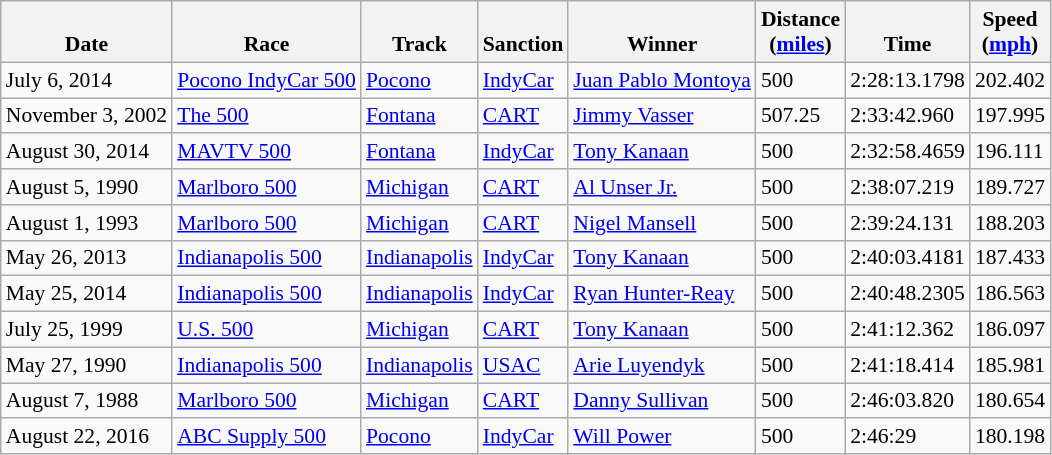<table class="wikitable" style="font-size:90%;">
<tr>
<th valign="bottom" class="unsortable">Date<br></th>
<th valign="bottom" class="unsortable">Race<br></th>
<th valign="bottom" class="unsortable">Track<br></th>
<th valign="bottom" class="unsortable">Sanction<br></th>
<th valign="bottom" class="unsortable">Winner<br></th>
<th valign="bottom">Distance<br>(<a href='#'>miles</a>)</th>
<th valign="bottom">Time<br></th>
<th valign="bottom">Speed<br>(<a href='#'>mph</a>)<br></th>
</tr>
<tr>
<td>July 6, 2014</td>
<td><a href='#'>Pocono IndyCar 500</a></td>
<td><a href='#'>Pocono</a></td>
<td><a href='#'>IndyCar</a></td>
<td> <a href='#'>Juan Pablo Montoya</a></td>
<td>500</td>
<td>2:28:13.1798</td>
<td>202.402</td>
</tr>
<tr>
<td>November 3, 2002</td>
<td><a href='#'>The 500</a></td>
<td><a href='#'>Fontana</a></td>
<td><a href='#'>CART</a></td>
<td> <a href='#'>Jimmy Vasser</a></td>
<td>507.25</td>
<td>2:33:42.960</td>
<td>197.995</td>
</tr>
<tr>
<td>August 30, 2014</td>
<td><a href='#'>MAVTV 500</a></td>
<td><a href='#'>Fontana</a></td>
<td><a href='#'>IndyCar</a></td>
<td> <a href='#'>Tony Kanaan</a></td>
<td>500</td>
<td>2:32:58.4659</td>
<td>196.111</td>
</tr>
<tr>
<td>August 5, 1990</td>
<td><a href='#'>Marlboro 500</a> </td>
<td><a href='#'>Michigan</a></td>
<td><a href='#'>CART</a></td>
<td> <a href='#'>Al Unser Jr.</a></td>
<td>500</td>
<td>2:38:07.219</td>
<td>189.727</td>
</tr>
<tr>
<td>August 1, 1993</td>
<td><a href='#'>Marlboro 500</a> </td>
<td><a href='#'>Michigan</a></td>
<td><a href='#'>CART</a></td>
<td> <a href='#'>Nigel Mansell</a></td>
<td>500</td>
<td>2:39:24.131</td>
<td>188.203</td>
</tr>
<tr>
<td>May 26, 2013</td>
<td><a href='#'>Indianapolis 500</a></td>
<td><a href='#'>Indianapolis</a></td>
<td><a href='#'>IndyCar</a></td>
<td> <a href='#'>Tony Kanaan</a></td>
<td>500</td>
<td>2:40:03.4181</td>
<td>187.433</td>
</tr>
<tr>
<td>May 25, 2014</td>
<td><a href='#'>Indianapolis 500</a></td>
<td><a href='#'>Indianapolis</a></td>
<td><a href='#'>IndyCar</a></td>
<td> <a href='#'>Ryan Hunter-Reay</a></td>
<td>500</td>
<td>2:40:48.2305</td>
<td>186.563</td>
</tr>
<tr>
<td>July 25, 1999</td>
<td><a href='#'>U.S. 500</a> </td>
<td><a href='#'>Michigan</a></td>
<td><a href='#'>CART</a></td>
<td> <a href='#'>Tony Kanaan</a></td>
<td>500</td>
<td>2:41:12.362</td>
<td>186.097</td>
</tr>
<tr>
<td>May 27, 1990</td>
<td><a href='#'>Indianapolis 500</a></td>
<td><a href='#'>Indianapolis</a></td>
<td><a href='#'>USAC</a></td>
<td> <a href='#'>Arie Luyendyk</a></td>
<td>500</td>
<td>2:41:18.414</td>
<td>185.981</td>
</tr>
<tr>
<td>August 7, 1988</td>
<td><a href='#'>Marlboro 500</a> </td>
<td><a href='#'>Michigan</a></td>
<td><a href='#'>CART</a></td>
<td> <a href='#'>Danny Sullivan</a></td>
<td>500</td>
<td>2:46:03.820</td>
<td>180.654</td>
</tr>
<tr>
<td>August 22, 2016</td>
<td><a href='#'>ABC Supply 500</a></td>
<td><a href='#'>Pocono</a></td>
<td><a href='#'>IndyCar</a></td>
<td> <a href='#'>Will Power</a></td>
<td>500</td>
<td>2:46:29</td>
<td>180.198</td>
</tr>
</table>
